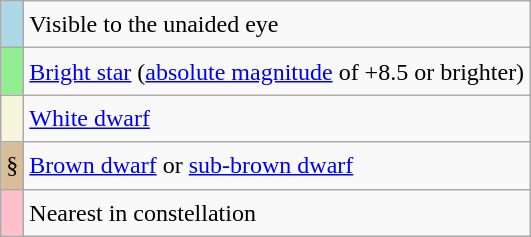<table class="wikitable sortable" style="font-size:1.00em; line-height:1.5em;">
<tr>
<td style="background-color: lightblue"></td>
<td>Visible to the unaided eye</td>
</tr>
<tr>
<td style="background-color: lightgreen"></td>
<td><a href='#'>Bright star</a> (<a href='#'>absolute magnitude</a> of +8.5 or brighter)</td>
</tr>
<tr>
<td style="background-color:#F5F5DC"></td>
<td><a href='#'>White dwarf</a></td>
</tr>
<tr>
<td style="background-color:#D8BD98">§</td>
<td><a href='#'>Brown dwarf</a> or <a href='#'>sub-brown dwarf</a></td>
</tr>
<tr>
<td style="background-color: pink"></td>
<td>Nearest in constellation</td>
</tr>
</table>
